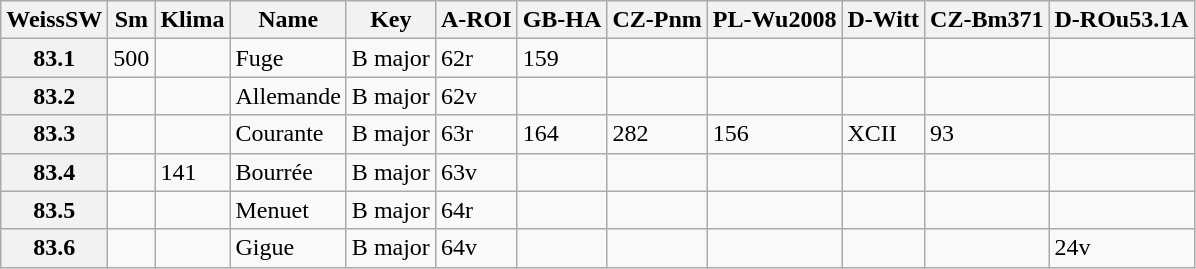<table border="1" class="wikitable sortable">
<tr>
<th data-sort-type="number">WeissSW</th>
<th>Sm</th>
<th>Klima</th>
<th class="unsortable">Name</th>
<th class="unsortable">Key</th>
<th>A-ROI</th>
<th>GB-HA</th>
<th>CZ-Pnm</th>
<th>PL-Wu2008</th>
<th>D-Witt</th>
<th>CZ-Bm371</th>
<th>D-ROu53.1A</th>
</tr>
<tr>
<th data-sort-value="1">83.1</th>
<td>500</td>
<td></td>
<td>Fuge</td>
<td>B major</td>
<td>62r</td>
<td>159</td>
<td></td>
<td></td>
<td></td>
<td></td>
<td></td>
</tr>
<tr>
<th data-sort-value="2">83.2</th>
<td></td>
<td></td>
<td>Allemande</td>
<td>B major</td>
<td>62v</td>
<td></td>
<td></td>
<td></td>
<td></td>
<td></td>
<td></td>
</tr>
<tr>
<th data-sort-value="3">83.3</th>
<td></td>
<td></td>
<td>Courante</td>
<td>B major</td>
<td>63r</td>
<td>164</td>
<td>282</td>
<td>156</td>
<td>XCII</td>
<td>93</td>
<td></td>
</tr>
<tr>
<th data-sort-value="4">83.4</th>
<td></td>
<td>141</td>
<td>Bourrée</td>
<td>B major</td>
<td>63v</td>
<td></td>
<td></td>
<td></td>
<td></td>
<td></td>
<td></td>
</tr>
<tr>
<th data-sort-value="5">83.5</th>
<td></td>
<td></td>
<td>Menuet</td>
<td>B major</td>
<td>64r</td>
<td></td>
<td></td>
<td></td>
<td></td>
<td></td>
<td></td>
</tr>
<tr>
<th data-sort-value="6">83.6</th>
<td></td>
<td></td>
<td>Gigue</td>
<td>B major</td>
<td>64v</td>
<td></td>
<td></td>
<td></td>
<td></td>
<td></td>
<td>24v</td>
</tr>
</table>
